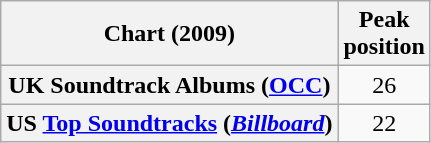<table class="wikitable sortable plainrowheaders" style="text-align:center">
<tr>
<th scope="col">Chart (2009)</th>
<th scope="col">Peak<br>position</th>
</tr>
<tr>
<th scope="row">UK Soundtrack Albums (<a href='#'>OCC</a>)</th>
<td>26</td>
</tr>
<tr>
<th scope="row">US <a href='#'>Top Soundtracks</a> (<em><a href='#'>Billboard</a></em>)</th>
<td>22</td>
</tr>
</table>
